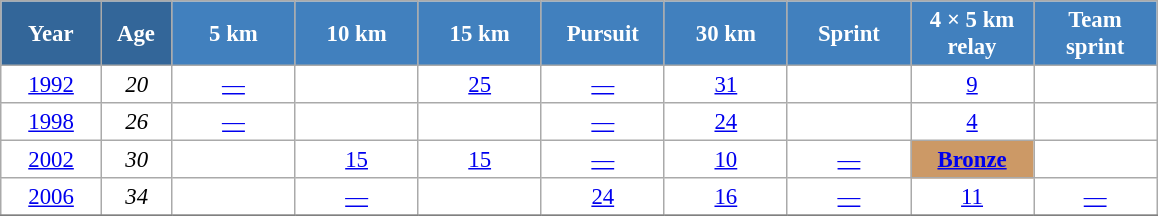<table class="wikitable" style="font-size:95%; text-align:center; border:grey solid 1px; border-collapse:collapse; background:#ffffff;">
<tr>
<th style="background-color:#369; color:white; width:60px;"> Year </th>
<th style="background-color:#369; color:white; width:40px;"> Age </th>
<th style="background-color:#4180be; color:white; width:75px;"> 5 km </th>
<th style="background-color:#4180be; color:white; width:75px;"> 10 km </th>
<th style="background-color:#4180be; color:white; width:75px;"> 15 km </th>
<th style="background-color:#4180be; color:white; width:75px;"> Pursuit </th>
<th style="background-color:#4180be; color:white; width:75px;"> 30 km </th>
<th style="background-color:#4180be; color:white; width:75px;"> Sprint </th>
<th style="background-color:#4180be; color:white; width:75px;"> 4 × 5 km <br> relay </th>
<th style="background-color:#4180be; color:white; width:75px;"> Team <br> sprint </th>
</tr>
<tr>
<td><a href='#'>1992</a></td>
<td><em>20</em></td>
<td><a href='#'>—</a></td>
<td></td>
<td><a href='#'>25</a></td>
<td><a href='#'>—</a></td>
<td><a href='#'>31</a></td>
<td></td>
<td><a href='#'>9</a></td>
<td></td>
</tr>
<tr>
<td><a href='#'>1998</a></td>
<td><em>26</em></td>
<td><a href='#'>—</a></td>
<td></td>
<td><a href='#'></a></td>
<td><a href='#'>—</a></td>
<td><a href='#'>24</a></td>
<td></td>
<td><a href='#'>4</a></td>
<td></td>
</tr>
<tr>
<td><a href='#'>2002</a></td>
<td><em>30</em></td>
<td></td>
<td><a href='#'>15</a></td>
<td><a href='#'>15</a></td>
<td><a href='#'>—</a></td>
<td><a href='#'>10</a></td>
<td><a href='#'>—</a></td>
<td bgcolor="cc9966"><a href='#'><strong>Bronze</strong></a></td>
<td></td>
</tr>
<tr>
<td><a href='#'>2006</a></td>
<td><em>34</em></td>
<td></td>
<td><a href='#'>—</a></td>
<td></td>
<td><a href='#'>24</a></td>
<td><a href='#'>16</a></td>
<td><a href='#'>—</a></td>
<td><a href='#'>11</a></td>
<td><a href='#'>—</a></td>
</tr>
<tr>
</tr>
</table>
